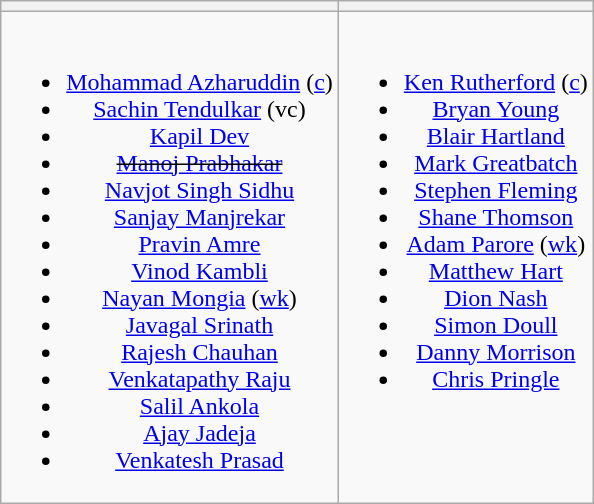<table class="wikitable" style="text-align:center; margin:auto">
<tr>
<th></th>
<th></th>
</tr>
<tr style="vertical-align:top">
<td><br><ul><li><a href='#'>Mohammad Azharuddin</a> (<a href='#'>c</a>)</li><li><a href='#'>Sachin Tendulkar</a> (vc)</li><li><a href='#'>Kapil Dev</a></li><li><s><a href='#'>Manoj Prabhakar</a></s></li><li><a href='#'>Navjot Singh Sidhu</a></li><li><a href='#'>Sanjay Manjrekar</a></li><li><a href='#'>Pravin Amre</a></li><li><a href='#'>Vinod Kambli</a></li><li><a href='#'>Nayan Mongia</a> (<a href='#'>wk</a>)</li><li><a href='#'>Javagal Srinath</a></li><li><a href='#'>Rajesh Chauhan</a></li><li><a href='#'>Venkatapathy Raju</a></li><li><a href='#'>Salil Ankola</a></li><li><a href='#'>Ajay Jadeja</a></li><li><a href='#'>Venkatesh Prasad</a></li></ul></td>
<td><br><ul><li><a href='#'>Ken Rutherford</a> (<a href='#'>c</a>)</li><li><a href='#'>Bryan Young</a></li><li><a href='#'>Blair Hartland</a></li><li><a href='#'>Mark Greatbatch</a></li><li><a href='#'>Stephen Fleming</a></li><li><a href='#'>Shane Thomson</a></li><li><a href='#'>Adam Parore</a> (<a href='#'>wk</a>)</li><li><a href='#'>Matthew Hart</a></li><li><a href='#'>Dion Nash</a></li><li><a href='#'>Simon Doull</a></li><li><a href='#'>Danny Morrison</a></li><li><a href='#'>Chris Pringle</a></li></ul></td>
</tr>
</table>
